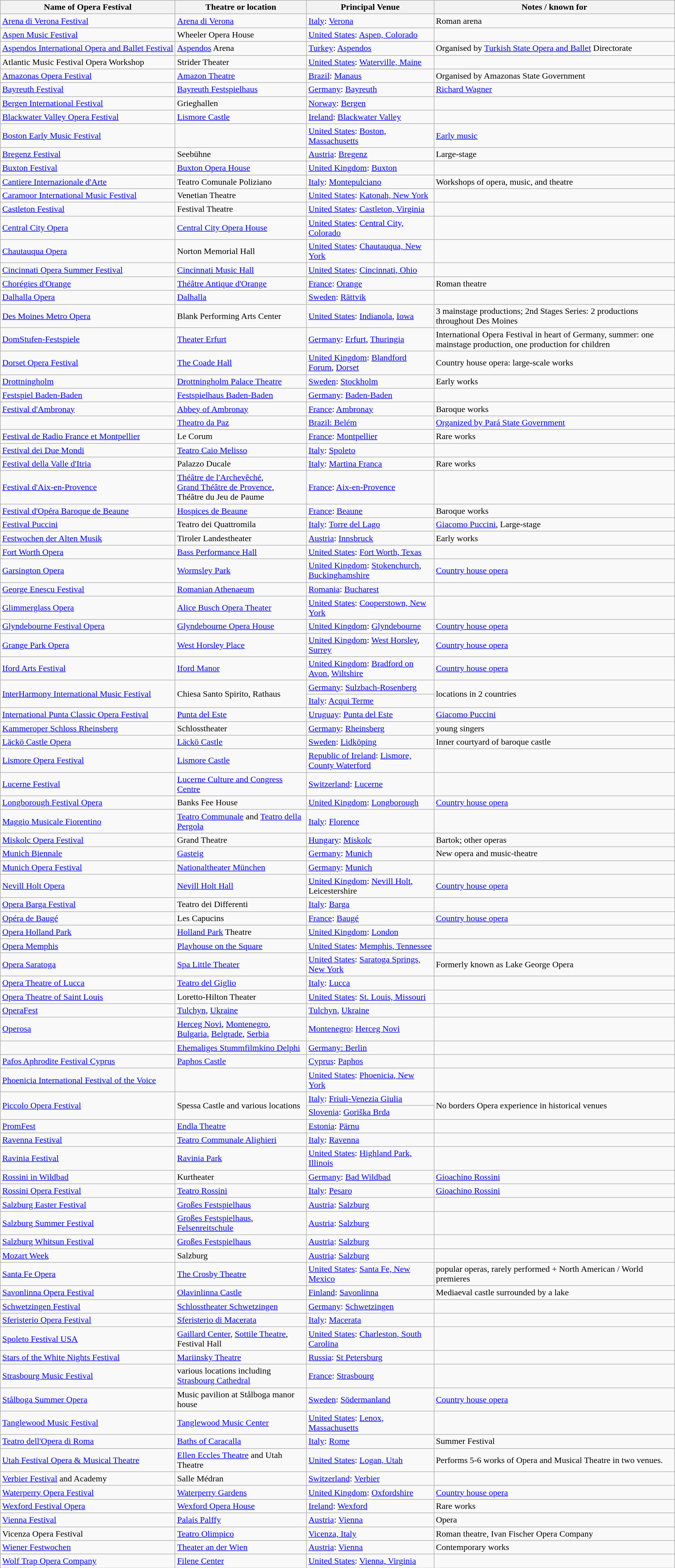<table class="wikitable sortable">
<tr>
<th>Name of Opera Festival</th>
<th>Theatre or location</th>
<th>Principal Venue</th>
<th>Notes / known for</th>
</tr>
<tr>
<td><a href='#'>Arena di Verona Festival</a></td>
<td><a href='#'>Arena di Verona</a></td>
<td><a href='#'>Italy</a>: <a href='#'>Verona</a></td>
<td>Roman arena</td>
</tr>
<tr>
<td><a href='#'>Aspen Music Festival</a></td>
<td>Wheeler Opera House</td>
<td><a href='#'>United States</a>: <a href='#'>Aspen, Colorado</a></td>
<td></td>
</tr>
<tr>
<td nowrap><a href='#'>Aspendos International Opera and Ballet Festival</a></td>
<td><a href='#'>Aspendos</a> Arena</td>
<td><a href='#'>Turkey</a>: <a href='#'>Aspendos</a></td>
<td>Organised by <a href='#'>Turkish State Opera and Ballet</a> Directorate</td>
</tr>
<tr>
<td>Atlantic Music Festival Opera Workshop</td>
<td>Strider Theater</td>
<td><a href='#'>United States</a>: <a href='#'>Waterville, Maine</a></td>
<td></td>
</tr>
<tr>
<td><a href='#'>Amazonas Opera Festival</a></td>
<td><a href='#'>Amazon Theatre</a></td>
<td><a href='#'>Brazil</a>: <a href='#'>Manaus</a></td>
<td>Organised by Amazonas State Government</td>
</tr>
<tr>
<td><a href='#'>Bayreuth Festival</a></td>
<td><a href='#'>Bayreuth Festspielhaus</a></td>
<td><a href='#'>Germany</a>: <a href='#'>Bayreuth</a></td>
<td><a href='#'>Richard Wagner</a></td>
</tr>
<tr>
<td><a href='#'>Bergen International Festival</a></td>
<td>Grieghallen</td>
<td><a href='#'>Norway</a>: <a href='#'>Bergen</a></td>
<td></td>
</tr>
<tr>
<td><a href='#'>Blackwater Valley Opera Festival</a></td>
<td><a href='#'>Lismore Castle</a></td>
<td><a href='#'>Ireland</a>: <a href='#'>Blackwater Valley</a></td>
<td></td>
</tr>
<tr>
<td><a href='#'>Boston Early Music Festival</a></td>
<td></td>
<td><a href='#'>United States</a>: <a href='#'>Boston, Massachusetts</a></td>
<td><a href='#'>Early music</a></td>
</tr>
<tr>
<td><a href='#'>Bregenz Festival</a></td>
<td>Seebühne</td>
<td><a href='#'>Austria</a>: <a href='#'>Bregenz</a></td>
<td>Large-stage</td>
</tr>
<tr>
<td><a href='#'>Buxton Festival</a></td>
<td><a href='#'>Buxton Opera House</a></td>
<td><a href='#'>United Kingdom</a>: <a href='#'>Buxton</a></td>
<td></td>
</tr>
<tr>
<td><a href='#'>Cantiere Internazionale d'Arte</a></td>
<td>Teatro Comunale Poliziano</td>
<td><a href='#'>Italy</a>: <a href='#'>Montepulciano</a></td>
<td>Workshops of opera, music, and theatre</td>
</tr>
<tr>
<td><a href='#'>Caramoor International Music Festival</a></td>
<td>Venetian Theatre</td>
<td><a href='#'>United States</a>: <a href='#'>Katonah, New York</a></td>
<td></td>
</tr>
<tr>
<td><a href='#'>Castleton Festival</a></td>
<td>Festival Theatre</td>
<td><a href='#'>United States</a>: <a href='#'>Castleton, Virginia</a></td>
<td></td>
</tr>
<tr>
<td><a href='#'>Central City Opera</a></td>
<td><a href='#'>Central City Opera House</a></td>
<td><a href='#'>United States</a>: <a href='#'>Central City, Colorado</a></td>
<td></td>
</tr>
<tr>
<td><a href='#'>Chautauqua Opera</a></td>
<td>Norton Memorial Hall</td>
<td><a href='#'>United States</a>: <a href='#'>Chautauqua, New York</a></td>
<td></td>
</tr>
<tr>
<td><a href='#'>Cincinnati Opera Summer Festival</a></td>
<td><a href='#'>Cincinnati Music Hall</a></td>
<td><a href='#'>United States</a>: <a href='#'>Cincinnati, Ohio</a></td>
<td></td>
</tr>
<tr>
<td><a href='#'>Chorégies d'Orange</a></td>
<td><a href='#'>Théâtre Antique d'Orange</a></td>
<td><a href='#'>France</a>: <a href='#'>Orange</a></td>
<td>Roman theatre</td>
</tr>
<tr>
<td><a href='#'>Dalhalla Opera</a></td>
<td><a href='#'>Dalhalla</a></td>
<td><a href='#'>Sweden</a>: <a href='#'>Rättvik</a></td>
<td></td>
</tr>
<tr>
<td><a href='#'>Des Moines Metro Opera</a></td>
<td>Blank Performing Arts Center</td>
<td><a href='#'>United States</a>: <a href='#'>Indianola</a>, <a href='#'>Iowa</a></td>
<td>3 mainstage productions; 2nd Stages Series: 2 productions throughout Des Moines</td>
</tr>
<tr>
<td><a href='#'>DomStufen-Festspiele</a></td>
<td><a href='#'>Theater Erfurt</a></td>
<td><a href='#'>Germany</a>: <a href='#'>Erfurt</a>, <a href='#'>Thuringia</a></td>
<td>International Opera Festival in heart of Germany, summer: one mainstage production, one production for children</td>
</tr>
<tr>
<td><a href='#'>Dorset Opera Festival</a></td>
<td><a href='#'>The Coade Hall</a></td>
<td><a href='#'>United Kingdom</a>: <a href='#'>Blandford Forum</a>, <a href='#'>Dorset</a></td>
<td>Country house opera: large-scale works</td>
</tr>
<tr>
<td><a href='#'>Drottningholm</a></td>
<td><a href='#'>Drottningholm Palace Theatre</a></td>
<td><a href='#'>Sweden</a>: <a href='#'>Stockholm</a></td>
<td>Early works</td>
</tr>
<tr>
<td><a href='#'>Festspiel Baden-Baden</a></td>
<td><a href='#'>Festspielhaus Baden-Baden</a></td>
<td><a href='#'>Germany</a>: <a href='#'>Baden-Baden</a></td>
<td></td>
</tr>
<tr>
<td><a href='#'>Festival d'Ambronay</a></td>
<td><a href='#'>Abbey of Ambronay</a></td>
<td><a href='#'>France</a>: <a href='#'>Ambronay</a></td>
<td>Baroque works</td>
</tr>
<tr>
<td></td>
<td><a href='#'>Theatro da Paz</a></td>
<td><a href='#'>Brazil: Belém</a></td>
<td><a href='#'>Organized by Pará State Government</a></td>
</tr>
<tr>
<td><a href='#'>Festival de Radio France et Montpellier</a></td>
<td>Le Corum</td>
<td><a href='#'>France</a>: <a href='#'>Montpellier</a></td>
<td>Rare works</td>
</tr>
<tr>
<td><a href='#'>Festival dei Due Mondi</a></td>
<td><a href='#'>Teatro Caio Melisso</a></td>
<td><a href='#'>Italy</a>: <a href='#'>Spoleto</a></td>
<td></td>
</tr>
<tr>
<td><a href='#'>Festival della Valle d'Itria</a></td>
<td>Palazzo Ducale</td>
<td><a href='#'>Italy</a>: <a href='#'>Martina Franca</a></td>
<td>Rare works</td>
</tr>
<tr>
<td><a href='#'>Festival d'Aix-en-Provence</a></td>
<td><a href='#'>Théâtre de l'Archevêché</a>,<br><a href='#'>Grand Théâtre de Provence</a>,<br>Théâtre du Jeu de Paume</td>
<td><a href='#'>France</a>: <a href='#'>Aix-en-Provence</a></td>
<td></td>
</tr>
<tr>
<td><a href='#'>Festival d'Opéra Baroque de Beaune</a></td>
<td><a href='#'>Hospices de Beaune</a></td>
<td><a href='#'>France</a>: <a href='#'>Beaune</a></td>
<td>Baroque works</td>
</tr>
<tr>
<td><a href='#'>Festival Puccini</a></td>
<td>Teatro dei Quattromila</td>
<td><a href='#'>Italy</a>: <a href='#'>Torre del Lago</a></td>
<td><a href='#'>Giacomo Puccini</a>, Large-stage</td>
</tr>
<tr>
<td><a href='#'>Festwochen der Alten Musik</a></td>
<td>Tiroler Landestheater</td>
<td><a href='#'>Austria</a>: <a href='#'>Innsbruck</a></td>
<td>Early works</td>
</tr>
<tr>
<td><a href='#'>Fort Worth Opera</a></td>
<td><a href='#'>Bass Performance Hall</a></td>
<td><a href='#'>United States</a>: <a href='#'>Fort Worth, Texas</a></td>
<td></td>
</tr>
<tr>
<td><a href='#'>Garsington Opera</a></td>
<td><a href='#'>Wormsley Park</a></td>
<td><a href='#'>United Kingdom</a>: <a href='#'>Stokenchurch</a>, <a href='#'>Buckinghamshire</a></td>
<td><a href='#'>Country house opera</a></td>
</tr>
<tr>
<td><a href='#'>George Enescu Festival</a></td>
<td><a href='#'>Romanian Athenaeum</a></td>
<td><a href='#'>Romania</a>: <a href='#'>Bucharest</a></td>
<td></td>
</tr>
<tr>
<td><a href='#'>Glimmerglass Opera</a></td>
<td><a href='#'>Alice Busch Opera Theater</a></td>
<td><a href='#'>United States</a>: <a href='#'>Cooperstown, New York</a></td>
<td></td>
</tr>
<tr>
<td><a href='#'>Glyndebourne Festival Opera</a></td>
<td><a href='#'>Glyndebourne Opera House</a></td>
<td><a href='#'>United Kingdom</a>: <a href='#'>Glyndebourne</a></td>
<td><a href='#'>Country house opera</a></td>
</tr>
<tr>
<td><a href='#'>Grange Park Opera</a></td>
<td><a href='#'>West Horsley Place</a></td>
<td><a href='#'>United Kingdom</a>: <a href='#'>West Horsley</a>, <a href='#'>Surrey</a></td>
<td><a href='#'>Country house opera</a></td>
</tr>
<tr>
<td><a href='#'>Iford Arts Festival</a></td>
<td><a href='#'>Iford Manor</a></td>
<td><a href='#'>United Kingdom</a>: <a href='#'>Bradford on Avon</a>, <a href='#'>Wiltshire</a></td>
<td><a href='#'>Country house opera</a></td>
</tr>
<tr>
<td rowspan="2"><a href='#'>InterHarmony International Music Festival</a></td>
<td rowspan="2">Chiesa Santo Spirito, Rathaus</td>
<td><a href='#'>Germany</a>: <a href='#'>Sulzbach-Rosenberg</a></td>
<td rowspan="2">locations in 2 countries</td>
</tr>
<tr>
<td><a href='#'>Italy</a>: <a href='#'>Acqui Terme</a></td>
</tr>
<tr>
<td><a href='#'>International Punta Classic Opera Festival</a></td>
<td><a href='#'>Punta del Este</a></td>
<td><a href='#'>Uruguay</a>: <a href='#'>Punta del Este</a></td>
<td><a href='#'>Giacomo Puccini</a></td>
</tr>
<tr>
<td><a href='#'>Kammeroper Schloss Rheinsberg</a></td>
<td>Schlosstheater</td>
<td><a href='#'>Germany</a>: <a href='#'>Rheinsberg</a></td>
<td>young singers</td>
</tr>
<tr>
<td><a href='#'>Läckö Castle Opera</a></td>
<td><a href='#'>Läckö Castle</a></td>
<td><a href='#'>Sweden</a>: <a href='#'>Lidköping</a></td>
<td>Inner courtyard of baroque castle</td>
</tr>
<tr>
<td><a href='#'>Lismore Opera Festival</a></td>
<td><a href='#'>Lismore Castle</a></td>
<td><a href='#'>Republic of Ireland</a>: <a href='#'>Lismore, County Waterford</a></td>
<td></td>
</tr>
<tr>
<td><a href='#'>Lucerne Festival</a></td>
<td><a href='#'>Lucerne Culture and Congress Centre</a></td>
<td><a href='#'>Switzerland</a>: <a href='#'>Lucerne</a></td>
<td></td>
</tr>
<tr>
<td><a href='#'>Longborough Festival Opera</a></td>
<td>Banks Fee House</td>
<td><a href='#'>United Kingdom</a>: <a href='#'>Longborough</a></td>
<td><a href='#'>Country house opera</a></td>
</tr>
<tr>
<td><a href='#'>Maggio Musicale Fiorentino</a></td>
<td><a href='#'>Teatro Communale</a> and <a href='#'>Teatro della Pergola</a></td>
<td><a href='#'>Italy</a>: <a href='#'>Florence</a></td>
<td></td>
</tr>
<tr>
<td><a href='#'>Miskolc Opera Festival</a></td>
<td>Grand Theatre</td>
<td><a href='#'>Hungary</a>: <a href='#'>Miskolc</a></td>
<td>Bartok; other operas</td>
</tr>
<tr>
<td><a href='#'>Munich Biennale</a></td>
<td><a href='#'>Gasteig</a></td>
<td><a href='#'>Germany</a>: <a href='#'>Munich</a></td>
<td>New opera and music-theatre</td>
</tr>
<tr>
<td><a href='#'>Munich Opera Festival</a></td>
<td><a href='#'>Nationaltheater München</a></td>
<td><a href='#'>Germany</a>: <a href='#'>Munich</a></td>
<td></td>
</tr>
<tr>
<td><a href='#'>Nevill Holt Opera</a></td>
<td><a href='#'>Nevill Holt Hall</a></td>
<td><a href='#'>United Kingdom</a>: <a href='#'>Nevill Holt</a>, Leicestershire</td>
<td><a href='#'>Country house opera</a></td>
</tr>
<tr>
<td><a href='#'>Opera Barga Festival</a></td>
<td>Teatro dei Differenti</td>
<td><a href='#'>Italy</a>: <a href='#'>Barga</a></td>
<td></td>
</tr>
<tr>
<td><a href='#'>Opéra de Baugé</a></td>
<td>Les Capucins</td>
<td><a href='#'>France</a>: <a href='#'>Baugé</a></td>
<td><a href='#'>Country house opera</a></td>
</tr>
<tr>
<td><a href='#'>Opera Holland Park</a></td>
<td><a href='#'>Holland Park</a> Theatre</td>
<td><a href='#'>United Kingdom</a>: <a href='#'>London</a></td>
<td></td>
</tr>
<tr>
<td><a href='#'>Opera Memphis</a></td>
<td><a href='#'>Playhouse on the Square</a></td>
<td><a href='#'>United States</a>: <a href='#'>Memphis, Tennessee</a></td>
<td></td>
</tr>
<tr>
<td><a href='#'>Opera Saratoga</a></td>
<td><a href='#'>Spa Little Theater</a></td>
<td><a href='#'>United States</a>: <a href='#'>Saratoga Springs, New York</a></td>
<td>Formerly known as Lake George Opera</td>
</tr>
<tr>
<td><a href='#'>Opera Theatre of Lucca</a></td>
<td><a href='#'>Teatro del Giglio</a></td>
<td><a href='#'>Italy</a>: <a href='#'>Lucca</a></td>
<td></td>
</tr>
<tr>
<td><a href='#'>Opera Theatre of Saint Louis</a></td>
<td>Loretto-Hilton Theater</td>
<td><a href='#'>United States</a>: <a href='#'>St. Louis, Missouri</a></td>
<td></td>
</tr>
<tr>
<td><a href='#'>OperaFest</a></td>
<td><a href='#'>Tulchyn</a>, <a href='#'>Ukraine</a></td>
<td><a href='#'>Tulchyn</a>, <a href='#'>Ukraine</a></td>
<td></td>
</tr>
<tr>
<td><a href='#'>Operosa</a></td>
<td><a href='#'>Herceg Novi</a>, <a href='#'>Montenegro</a>, <a href='#'>Bulgaria</a>, <a href='#'>Belgrade</a>, <a href='#'>Serbia</a></td>
<td><a href='#'>Montenegro</a>: <a href='#'>Herceg Novi</a></td>
<td></td>
</tr>
<tr>
<td></td>
<td><a href='#'>Ehemaliges Stummfilmkino Delphi</a></td>
<td><a href='#'>Germany: Berlin</a></td>
<td></td>
</tr>
<tr>
<td><a href='#'>Pafos Aphrodite Festival Cyprus</a></td>
<td><a href='#'>Paphos Castle</a></td>
<td><a href='#'>Cyprus</a>: <a href='#'>Paphos</a></td>
<td></td>
</tr>
<tr>
<td><a href='#'>Phoenicia International Festival of the Voice</a></td>
<td></td>
<td><a href='#'>United States</a>: <a href='#'>Phoenicia, New York</a></td>
<td></td>
</tr>
<tr>
<td rowspan="2"><a href='#'>Piccolo Opera Festival</a></td>
<td rowspan="2">Spessa Castle and various locations</td>
<td><a href='#'>Italy</a>: <a href='#'>Friuli-Venezia Giulia</a></td>
<td rowspan="2">No borders Opera experience in historical venues</td>
</tr>
<tr>
<td><a href='#'>Slovenia</a>: <a href='#'>Goriška Brda</a></td>
</tr>
<tr>
<td><a href='#'>PromFest</a></td>
<td><a href='#'>Endla Theatre</a></td>
<td><a href='#'>Estonia</a>: <a href='#'>Pärnu</a></td>
<td></td>
</tr>
<tr>
<td><a href='#'>Ravenna Festival</a></td>
<td><a href='#'>Teatro Communale Alighieri</a></td>
<td><a href='#'>Italy</a>: <a href='#'>Ravenna</a></td>
<td></td>
</tr>
<tr>
<td><a href='#'>Ravinia Festival</a></td>
<td><a href='#'>Ravinia Park</a></td>
<td><a href='#'>United States</a>: <a href='#'>Highland Park, Illinois</a></td>
<td></td>
</tr>
<tr>
<td><a href='#'>Rossini in Wildbad</a></td>
<td>Kurtheater</td>
<td><a href='#'>Germany</a>: <a href='#'>Bad Wildbad</a></td>
<td><a href='#'>Gioachino Rossini</a></td>
</tr>
<tr>
<td><a href='#'>Rossini Opera Festival</a></td>
<td><a href='#'>Teatro Rossini</a></td>
<td><a href='#'>Italy</a>: <a href='#'>Pesaro</a></td>
<td><a href='#'>Gioachino Rossini</a></td>
</tr>
<tr>
<td><a href='#'>Salzburg Easter Festival</a></td>
<td><a href='#'>Großes Festspielhaus</a></td>
<td><a href='#'>Austria</a>: <a href='#'>Salzburg</a></td>
<td></td>
</tr>
<tr>
<td><a href='#'>Salzburg Summer Festival</a></td>
<td><a href='#'>Großes Festspielhaus</a>, <a href='#'>Felsenreitschule</a></td>
<td><a href='#'>Austria</a>: <a href='#'>Salzburg</a></td>
<td></td>
</tr>
<tr>
<td><a href='#'>Salzburg Whitsun Festival</a></td>
<td><a href='#'>Großes Festspielhaus</a></td>
<td><a href='#'>Austria</a>: <a href='#'>Salzburg</a></td>
<td></td>
</tr>
<tr>
<td><a href='#'>Mozart Week</a></td>
<td>Salzburg</td>
<td><a href='#'>Austria</a>: <a href='#'>Salzburg</a></td>
<td></td>
</tr>
<tr>
<td><a href='#'>Santa Fe Opera</a></td>
<td><a href='#'>The Crosby Theatre</a></td>
<td><a href='#'>United States</a>: <a href='#'>Santa Fe, New Mexico</a></td>
<td>popular operas, rarely performed + North American / World premieres</td>
</tr>
<tr>
<td><a href='#'>Savonlinna Opera Festival</a></td>
<td><a href='#'>Olavinlinna Castle</a></td>
<td><a href='#'>Finland</a>: <a href='#'>Savonlinna</a></td>
<td>Mediaeval castle surrounded by a lake</td>
</tr>
<tr>
<td><a href='#'>Schwetzingen Festival</a></td>
<td><a href='#'>Schlosstheater Schwetzingen</a></td>
<td><a href='#'>Germany</a>: <a href='#'>Schwetzingen</a></td>
<td></td>
</tr>
<tr>
<td><a href='#'>Sferisterio Opera Festival</a></td>
<td><a href='#'>Sferisterio di Macerata</a></td>
<td><a href='#'>Italy</a>: <a href='#'>Macerata</a></td>
<td></td>
</tr>
<tr>
<td><a href='#'>Spoleto Festival USA</a></td>
<td><a href='#'>Gaillard Center</a>, <a href='#'>Sottile Theatre</a>,  Festival Hall</td>
<td><a href='#'>United States</a>: <a href='#'>Charleston, South Carolina</a></td>
<td></td>
</tr>
<tr>
<td><a href='#'>Stars of the White Nights Festival</a></td>
<td><a href='#'>Mariinsky Theatre</a></td>
<td><a href='#'>Russia</a>: <a href='#'>St Petersburg</a></td>
<td></td>
</tr>
<tr>
<td><a href='#'>Strasbourg Music Festival</a></td>
<td>various locations including <a href='#'>Strasbourg Cathedral</a></td>
<td><a href='#'>France</a>: <a href='#'>Strasbourg</a></td>
<td></td>
</tr>
<tr>
<td><a href='#'>Stålboga Summer Opera</a></td>
<td>Music pavilion at Stålboga manor house</td>
<td><a href='#'>Sweden</a>: <a href='#'>Södermanland</a></td>
<td><a href='#'>Country house opera</a></td>
</tr>
<tr>
<td><a href='#'>Tanglewood Music Festival</a></td>
<td><a href='#'>Tanglewood Music Center</a></td>
<td><a href='#'>United States</a>: <a href='#'>Lenox, Massachusetts</a></td>
<td></td>
</tr>
<tr>
<td><a href='#'>Teatro dell'Opera di Roma</a></td>
<td><a href='#'>Baths of Caracalla</a></td>
<td><a href='#'>Italy</a>: <a href='#'>Rome</a></td>
<td>Summer Festival</td>
</tr>
<tr>
<td><a href='#'>Utah Festival Opera & Musical Theatre</a></td>
<td><a href='#'>Ellen Eccles Theatre</a> and Utah Theatre</td>
<td><a href='#'>United States</a>: <a href='#'>Logan, Utah</a></td>
<td>Performs 5-6 works of Opera and Musical Theatre in two venues.</td>
</tr>
<tr>
<td><a href='#'>Verbier Festival</a> and Academy</td>
<td>Salle Médran</td>
<td><a href='#'>Switzerland</a>: <a href='#'>Verbier</a></td>
<td></td>
</tr>
<tr>
<td><a href='#'>Waterperry Opera Festival</a></td>
<td><a href='#'>Waterperry Gardens</a></td>
<td><a href='#'>United Kingdom</a>: <a href='#'>Oxfordshire</a></td>
<td><a href='#'>Country house opera</a></td>
</tr>
<tr>
<td><a href='#'>Wexford Festival Opera</a></td>
<td><a href='#'>Wexford Opera House</a></td>
<td><a href='#'>Ireland</a>: <a href='#'>Wexford</a></td>
<td>Rare works</td>
</tr>
<tr>
<td><a href='#'>Vienna Festival</a></td>
<td><a href='#'>Palais Palffy</a></td>
<td><a href='#'>Austria</a>: <a href='#'>Vienna</a></td>
<td>Opera</td>
</tr>
<tr>
<td>Vicenza Opera Festival</td>
<td><a href='#'>Teatro Olimpico</a></td>
<td><a href='#'>Vicenza, Italy</a></td>
<td>Roman theatre, Ivan Fischer Opera Company</td>
</tr>
<tr>
<td><a href='#'>Wiener Festwochen</a></td>
<td><a href='#'>Theater an der Wien</a></td>
<td><a href='#'>Austria</a>: <a href='#'>Vienna</a></td>
<td>Contemporary works</td>
</tr>
<tr>
<td><a href='#'>Wolf Trap Opera Company</a></td>
<td><a href='#'>Filene Center</a></td>
<td><a href='#'>United States</a>: <a href='#'>Vienna, Virginia</a></td>
<td></td>
</tr>
</table>
